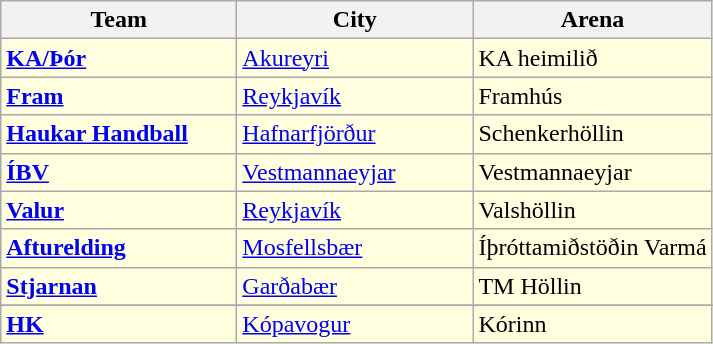<table class="wikitable sortable">
<tr>
<th width=150>Team</th>
<th width=150>City</th>
<th>Arena</th>
</tr>
<tr bgcolor=ffffe0>
<td><strong><a href='#'>KA/Þór</a></strong></td>
<td><a href='#'>Akureyri</a></td>
<td>KA heimilið</td>
</tr>
<tr bgcolor=ffffe0>
<td><strong><a href='#'>Fram</a></strong></td>
<td><a href='#'>Reykjavík</a></td>
<td>Framhús</td>
</tr>
<tr bgcolor=ffffe0>
<td><strong><a href='#'>Haukar Handball</a></strong></td>
<td><a href='#'>Hafnarfjörður</a></td>
<td>Schenkerhöllin</td>
</tr>
<tr bgcolor=ffffe0>
<td><strong><a href='#'>ÍBV</a></strong></td>
<td><a href='#'>Vestmannaeyjar</a></td>
<td>Vestmannaeyjar</td>
</tr>
<tr bgcolor=ffffe0>
<td><strong><a href='#'>Valur</a></strong></td>
<td><a href='#'>Reykjavík</a></td>
<td>Valshöllin</td>
</tr>
<tr bgcolor=ffffe0>
<td><strong><a href='#'>Afturelding</a></strong></td>
<td><a href='#'>Mosfellsbær</a></td>
<td>Íþróttamiðstöðin Varmá</td>
</tr>
<tr bgcolor=ffffe0>
<td><strong><a href='#'>Stjarnan</a></strong></td>
<td><a href='#'>Garðabær</a></td>
<td>TM Höllin</td>
</tr>
<tr>
</tr>
<tr bgcolor=ffffe0>
<td><strong><a href='#'>HK</a></strong></td>
<td><a href='#'>Kópavogur</a></td>
<td>Kórinn</td>
</tr>
</table>
